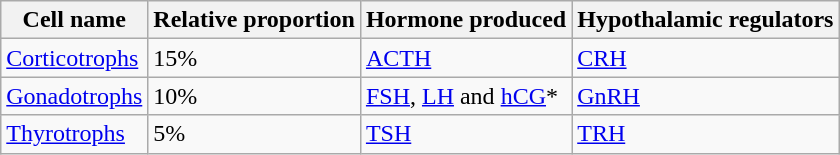<table class="wikitable">
<tr>
<th>Cell name</th>
<th>Relative proportion</th>
<th>Hormone produced</th>
<th>Hypothalamic regulators</th>
</tr>
<tr>
<td><a href='#'>Corticotrophs</a></td>
<td>15%</td>
<td><a href='#'>ACTH</a></td>
<td><a href='#'>CRH</a></td>
</tr>
<tr>
<td><a href='#'>Gonadotrophs</a></td>
<td>10%</td>
<td><a href='#'>FSH</a>, <a href='#'>LH</a> and <a href='#'>hCG</a>*</td>
<td><a href='#'>GnRH</a></td>
</tr>
<tr>
<td><a href='#'>Thyrotrophs</a></td>
<td>5%</td>
<td><a href='#'>TSH</a></td>
<td><a href='#'>TRH</a></td>
</tr>
</table>
